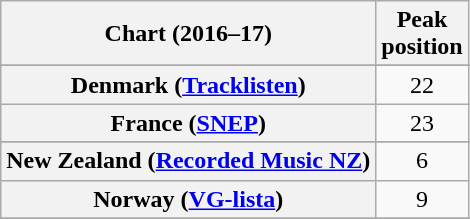<table class="wikitable sortable plainrowheaders" style="text-align:center">
<tr>
<th>Chart (2016–17)</th>
<th>Peak<br>position</th>
</tr>
<tr>
</tr>
<tr>
</tr>
<tr>
</tr>
<tr>
</tr>
<tr>
</tr>
<tr>
</tr>
<tr>
</tr>
<tr>
</tr>
<tr>
<th scope="row">Denmark (<a href='#'>Tracklisten</a>)</th>
<td>22</td>
</tr>
<tr>
<th scope="row">France (<a href='#'>SNEP</a>)</th>
<td>23</td>
</tr>
<tr>
</tr>
<tr>
</tr>
<tr>
</tr>
<tr>
<th scope="row">New Zealand (<a href='#'>Recorded Music NZ</a>)</th>
<td>6</td>
</tr>
<tr>
<th scope="row">Norway (<a href='#'>VG-lista</a>)</th>
<td>9</td>
</tr>
<tr>
</tr>
<tr>
</tr>
<tr>
</tr>
<tr>
</tr>
<tr>
</tr>
<tr>
</tr>
<tr>
</tr>
<tr>
</tr>
<tr>
</tr>
</table>
